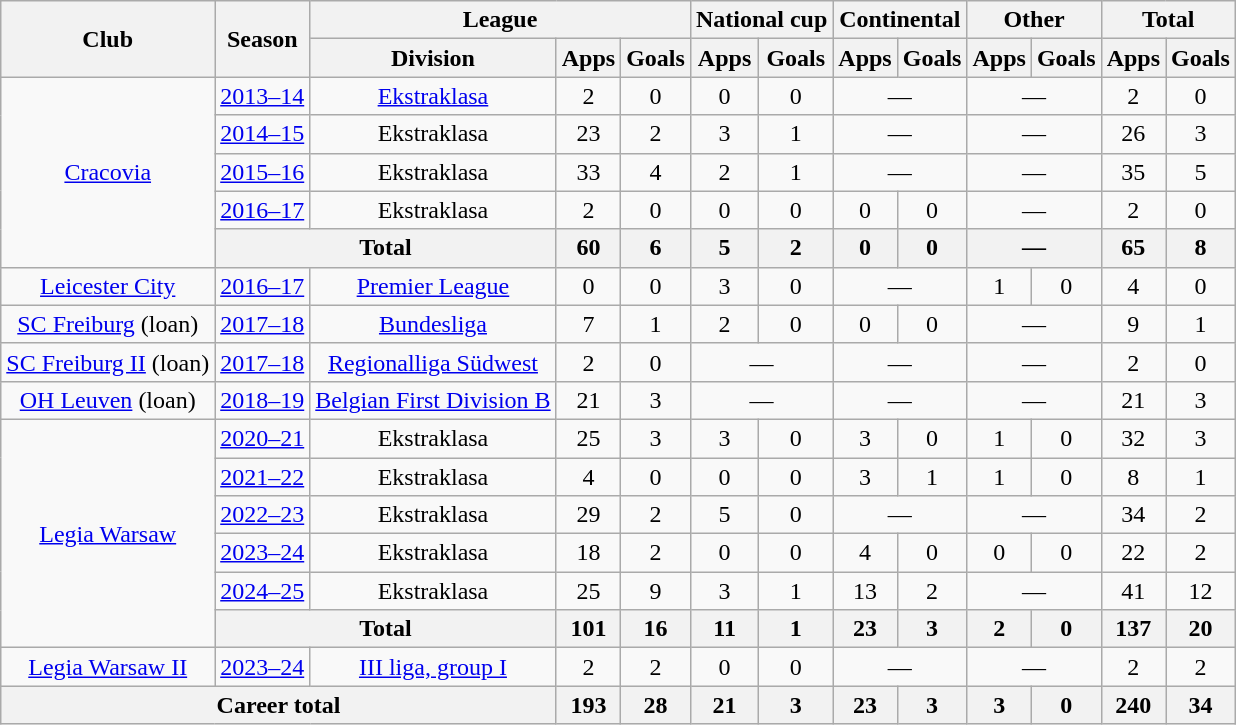<table class="wikitable" style="text-align: center">
<tr>
<th rowspan="2">Club</th>
<th rowspan="2">Season</th>
<th colspan="3">League</th>
<th colspan="2">National cup</th>
<th colspan="2">Continental</th>
<th colspan="2">Other</th>
<th colspan="2">Total</th>
</tr>
<tr>
<th>Division</th>
<th>Apps</th>
<th>Goals</th>
<th>Apps</th>
<th>Goals</th>
<th>Apps</th>
<th>Goals</th>
<th>Apps</th>
<th>Goals</th>
<th>Apps</th>
<th>Goals</th>
</tr>
<tr>
<td rowspan="5"><a href='#'>Cracovia</a></td>
<td><a href='#'>2013–14</a></td>
<td><a href='#'>Ekstraklasa</a></td>
<td>2</td>
<td>0</td>
<td>0</td>
<td>0</td>
<td colspan="2">—</td>
<td colspan="2">—</td>
<td>2</td>
<td>0</td>
</tr>
<tr>
<td><a href='#'>2014–15</a></td>
<td>Ekstraklasa</td>
<td>23</td>
<td>2</td>
<td>3</td>
<td>1</td>
<td colspan="2">—</td>
<td colspan="2">—</td>
<td>26</td>
<td>3</td>
</tr>
<tr>
<td><a href='#'>2015–16</a></td>
<td>Ekstraklasa</td>
<td>33</td>
<td>4</td>
<td>2</td>
<td>1</td>
<td colspan="2">—</td>
<td colspan="2">—</td>
<td>35</td>
<td>5</td>
</tr>
<tr>
<td><a href='#'>2016–17</a></td>
<td>Ekstraklasa</td>
<td>2</td>
<td>0</td>
<td>0</td>
<td>0</td>
<td>0</td>
<td>0</td>
<td colspan="2">—</td>
<td>2</td>
<td>0</td>
</tr>
<tr>
<th colspan="2">Total</th>
<th>60</th>
<th>6</th>
<th>5</th>
<th>2</th>
<th>0</th>
<th>0</th>
<th colspan="2">—</th>
<th>65</th>
<th>8</th>
</tr>
<tr>
<td><a href='#'>Leicester City</a></td>
<td><a href='#'>2016–17</a></td>
<td><a href='#'>Premier League</a></td>
<td>0</td>
<td>0</td>
<td>3</td>
<td>0</td>
<td colspan="2">—</td>
<td>1</td>
<td>0</td>
<td>4</td>
<td>0</td>
</tr>
<tr>
<td><a href='#'>SC Freiburg</a> (loan)</td>
<td><a href='#'>2017–18</a></td>
<td><a href='#'>Bundesliga</a></td>
<td>7</td>
<td>1</td>
<td>2</td>
<td>0</td>
<td>0</td>
<td>0</td>
<td colspan="2">—</td>
<td>9</td>
<td>1</td>
</tr>
<tr>
<td><a href='#'>SC Freiburg II</a> (loan)</td>
<td><a href='#'>2017–18</a></td>
<td><a href='#'>Regionalliga Südwest</a></td>
<td>2</td>
<td>0</td>
<td colspan="2">—</td>
<td colspan="2">—</td>
<td colspan="2">—</td>
<td>2</td>
<td>0</td>
</tr>
<tr>
<td><a href='#'>OH Leuven</a> (loan)</td>
<td><a href='#'>2018–19</a></td>
<td><a href='#'>Belgian First Division B</a></td>
<td>21</td>
<td>3</td>
<td colspan="2">—</td>
<td colspan="2">—</td>
<td colspan="2">—</td>
<td>21</td>
<td>3</td>
</tr>
<tr>
<td rowspan="6"><a href='#'>Legia Warsaw</a></td>
<td><a href='#'>2020–21</a></td>
<td>Ekstraklasa</td>
<td>25</td>
<td>3</td>
<td>3</td>
<td>0</td>
<td>3</td>
<td>0</td>
<td>1</td>
<td>0</td>
<td>32</td>
<td>3</td>
</tr>
<tr>
<td><a href='#'>2021–22</a></td>
<td>Ekstraklasa</td>
<td>4</td>
<td>0</td>
<td>0</td>
<td>0</td>
<td>3</td>
<td>1</td>
<td>1</td>
<td>0</td>
<td>8</td>
<td>1</td>
</tr>
<tr>
<td><a href='#'>2022–23</a></td>
<td>Ekstraklasa</td>
<td>29</td>
<td>2</td>
<td>5</td>
<td>0</td>
<td colspan="2">—</td>
<td colspan="2">—</td>
<td>34</td>
<td>2</td>
</tr>
<tr>
<td><a href='#'>2023–24</a></td>
<td>Ekstraklasa</td>
<td>18</td>
<td>2</td>
<td>0</td>
<td>0</td>
<td>4</td>
<td>0</td>
<td>0</td>
<td>0</td>
<td>22</td>
<td>2</td>
</tr>
<tr>
<td><a href='#'>2024–25</a></td>
<td>Ekstraklasa</td>
<td>25</td>
<td>9</td>
<td>3</td>
<td>1</td>
<td>13</td>
<td>2</td>
<td colspan="2">—</td>
<td>41</td>
<td>12</td>
</tr>
<tr>
<th colspan="2">Total</th>
<th>101</th>
<th>16</th>
<th>11</th>
<th>1</th>
<th>23</th>
<th>3</th>
<th>2</th>
<th>0</th>
<th>137</th>
<th>20</th>
</tr>
<tr>
<td><a href='#'>Legia Warsaw II</a></td>
<td><a href='#'>2023–24</a></td>
<td><a href='#'>III liga, group I</a></td>
<td>2</td>
<td>2</td>
<td>0</td>
<td>0</td>
<td colspan="2">—</td>
<td colspan="2">—</td>
<td>2</td>
<td>2</td>
</tr>
<tr>
<th colspan="3">Career total</th>
<th>193</th>
<th>28</th>
<th>21</th>
<th>3</th>
<th>23</th>
<th>3</th>
<th>3</th>
<th>0</th>
<th>240</th>
<th>34</th>
</tr>
</table>
